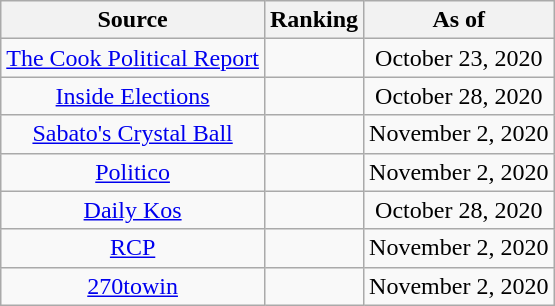<table class="wikitable" style="text-align:center">
<tr>
<th>Source</th>
<th>Ranking</th>
<th>As of</th>
</tr>
<tr>
<td><a href='#'>The Cook Political Report</a></td>
<td></td>
<td>October 23, 2020</td>
</tr>
<tr>
<td><a href='#'>Inside Elections</a></td>
<td></td>
<td>October 28, 2020</td>
</tr>
<tr>
<td><a href='#'>Sabato's Crystal Ball</a></td>
<td></td>
<td>November 2, 2020</td>
</tr>
<tr>
<td><a href='#'>Politico</a></td>
<td></td>
<td>November 2, 2020</td>
</tr>
<tr>
<td><a href='#'>Daily Kos</a></td>
<td></td>
<td>October 28, 2020</td>
</tr>
<tr>
<td><a href='#'>RCP</a></td>
<td></td>
<td>November 2, 2020</td>
</tr>
<tr>
<td><a href='#'>270towin</a></td>
<td></td>
<td>November 2, 2020</td>
</tr>
</table>
